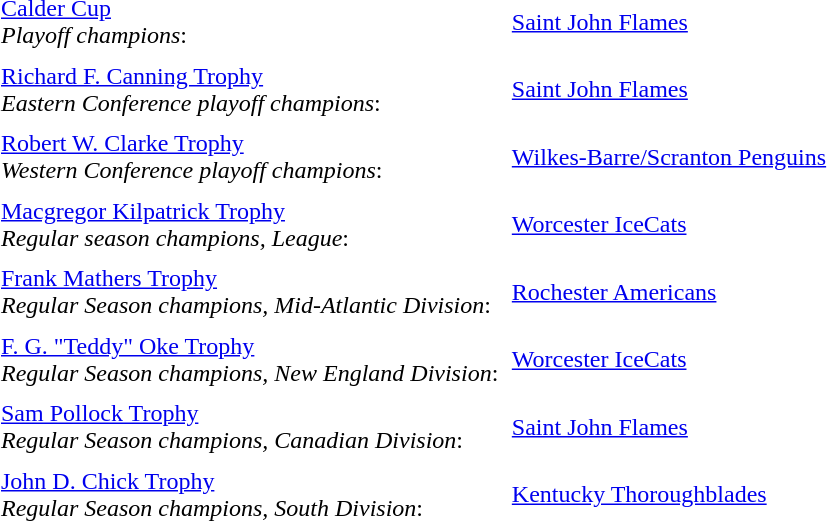<table cellpadding="3" cellspacing="3">
<tr>
<td><a href='#'>Calder Cup</a><br><em>Playoff champions</em>:</td>
<td><a href='#'>Saint John Flames</a></td>
</tr>
<tr>
<td><a href='#'>Richard F. Canning Trophy</a><br><em>Eastern Conference playoff champions</em>:</td>
<td><a href='#'>Saint John Flames</a></td>
</tr>
<tr>
<td><a href='#'>Robert W. Clarke Trophy</a><br><em>Western Conference playoff champions</em>:</td>
<td><a href='#'>Wilkes-Barre/Scranton Penguins</a></td>
</tr>
<tr>
<td><a href='#'>Macgregor Kilpatrick Trophy</a><br><em>Regular season champions, League</em>:</td>
<td><a href='#'>Worcester IceCats</a></td>
</tr>
<tr>
<td><a href='#'>Frank Mathers Trophy</a><br><em>Regular Season champions, Mid-Atlantic Division</em>:</td>
<td><a href='#'>Rochester Americans</a></td>
</tr>
<tr>
<td><a href='#'>F. G. "Teddy" Oke Trophy</a><br><em>Regular Season champions, New England Division</em>:</td>
<td><a href='#'>Worcester IceCats</a></td>
</tr>
<tr>
<td><a href='#'>Sam Pollock Trophy</a><br><em>Regular Season champions, Canadian Division</em>:</td>
<td><a href='#'>Saint John Flames</a></td>
</tr>
<tr>
<td><a href='#'>John D. Chick Trophy</a><br><em>Regular Season champions, South Division</em>:</td>
<td><a href='#'>Kentucky Thoroughblades</a></td>
</tr>
</table>
